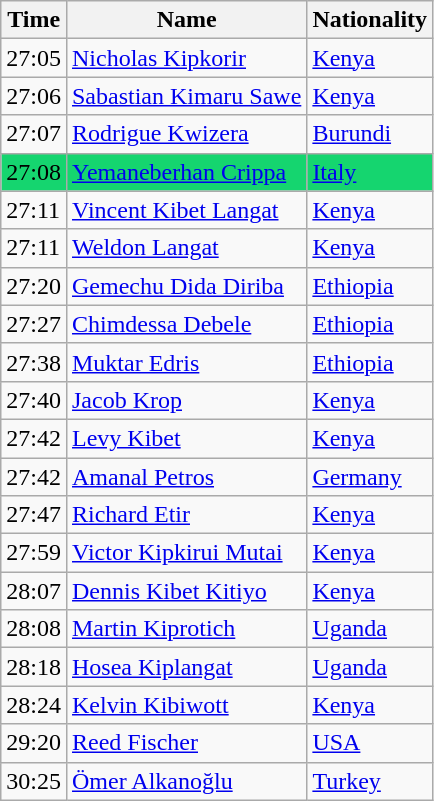<table class="wikitable mw-collapsible mw-collapsed">
<tr>
<th>Time</th>
<th>Name</th>
<th>Nationality</th>
</tr>
<tr>
<td>27:05</td>
<td><a href='#'>Nicholas Kipkorir</a></td>
<td><a href='#'>Kenya</a></td>
</tr>
<tr>
<td>27:06</td>
<td><a href='#'>Sabastian Kimaru Sawe</a></td>
<td><a href='#'>Kenya</a></td>
</tr>
<tr>
<td>27:07</td>
<td><a href='#'>Rodrigue Kwizera</a></td>
<td><a href='#'>Burundi</a></td>
</tr>
<tr>
<td style="background: #15D56F;">27:08</td>
<td style="background: #15D56F;"><a href='#'>Yemaneberhan Crippa</a></td>
<td style="background: #15D56F;"><a href='#'>Italy</a></td>
</tr>
<tr>
<td>27:11</td>
<td><a href='#'>Vincent Kibet Langat</a></td>
<td><a href='#'>Kenya</a></td>
</tr>
<tr>
<td>27:11</td>
<td><a href='#'>Weldon Langat</a></td>
<td><a href='#'>Kenya</a></td>
</tr>
<tr>
<td>27:20</td>
<td><a href='#'>Gemechu Dida Diriba</a></td>
<td><a href='#'>Ethiopia</a></td>
</tr>
<tr>
<td>27:27</td>
<td><a href='#'>Chimdessa Debele</a></td>
<td><a href='#'>Ethiopia</a></td>
</tr>
<tr>
<td>27:38</td>
<td><a href='#'>Muktar Edris</a></td>
<td><a href='#'>Ethiopia</a></td>
</tr>
<tr>
<td>27:40</td>
<td><a href='#'>Jacob Krop</a></td>
<td><a href='#'>Kenya</a></td>
</tr>
<tr>
<td>27:42</td>
<td><a href='#'>Levy Kibet</a></td>
<td><a href='#'>Kenya</a></td>
</tr>
<tr>
<td>27:42</td>
<td><a href='#'>Amanal Petros</a></td>
<td><a href='#'>Germany</a></td>
</tr>
<tr>
<td>27:47</td>
<td><a href='#'>Richard Etir</a></td>
<td><a href='#'>Kenya</a></td>
</tr>
<tr>
<td>27:59</td>
<td><a href='#'>Victor Kipkirui Mutai</a></td>
<td><a href='#'>Kenya</a></td>
</tr>
<tr>
<td>28:07</td>
<td><a href='#'>Dennis Kibet Kitiyo</a></td>
<td><a href='#'>Kenya</a></td>
</tr>
<tr>
<td>28:08</td>
<td><a href='#'>Martin Kiprotich</a></td>
<td><a href='#'>Uganda</a></td>
</tr>
<tr>
<td>28:18</td>
<td><a href='#'>Hosea Kiplangat</a></td>
<td><a href='#'>Uganda</a></td>
</tr>
<tr>
<td>28:24</td>
<td><a href='#'>Kelvin Kibiwott</a></td>
<td><a href='#'>Kenya</a></td>
</tr>
<tr>
<td>29:20</td>
<td><a href='#'>Reed Fischer</a></td>
<td><a href='#'>USA</a></td>
</tr>
<tr>
<td>30:25</td>
<td><a href='#'>Ömer Alkanoğlu</a></td>
<td><a href='#'>Turkey</a></td>
</tr>
</table>
